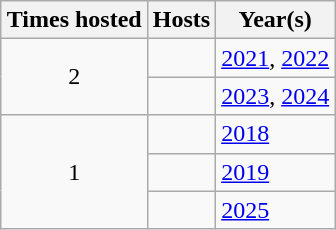<table class="wikitable" style="margin:0 auto;">
<tr>
<th>Times hosted</th>
<th>Hosts</th>
<th>Year(s)</th>
</tr>
<tr>
<td rowspan="2" style="text-align:center;">2</td>
<td></td>
<td><a href='#'>2021</a>, <a href='#'>2022</a></td>
</tr>
<tr>
<td></td>
<td><a href='#'>2023</a>, <a href='#'>2024</a></td>
</tr>
<tr>
<td rowspan="3" style="text-align:center;">1</td>
<td></td>
<td><a href='#'>2018</a></td>
</tr>
<tr>
<td></td>
<td><a href='#'>2019</a></td>
</tr>
<tr>
<td></td>
<td><a href='#'>2025</a></td>
</tr>
</table>
